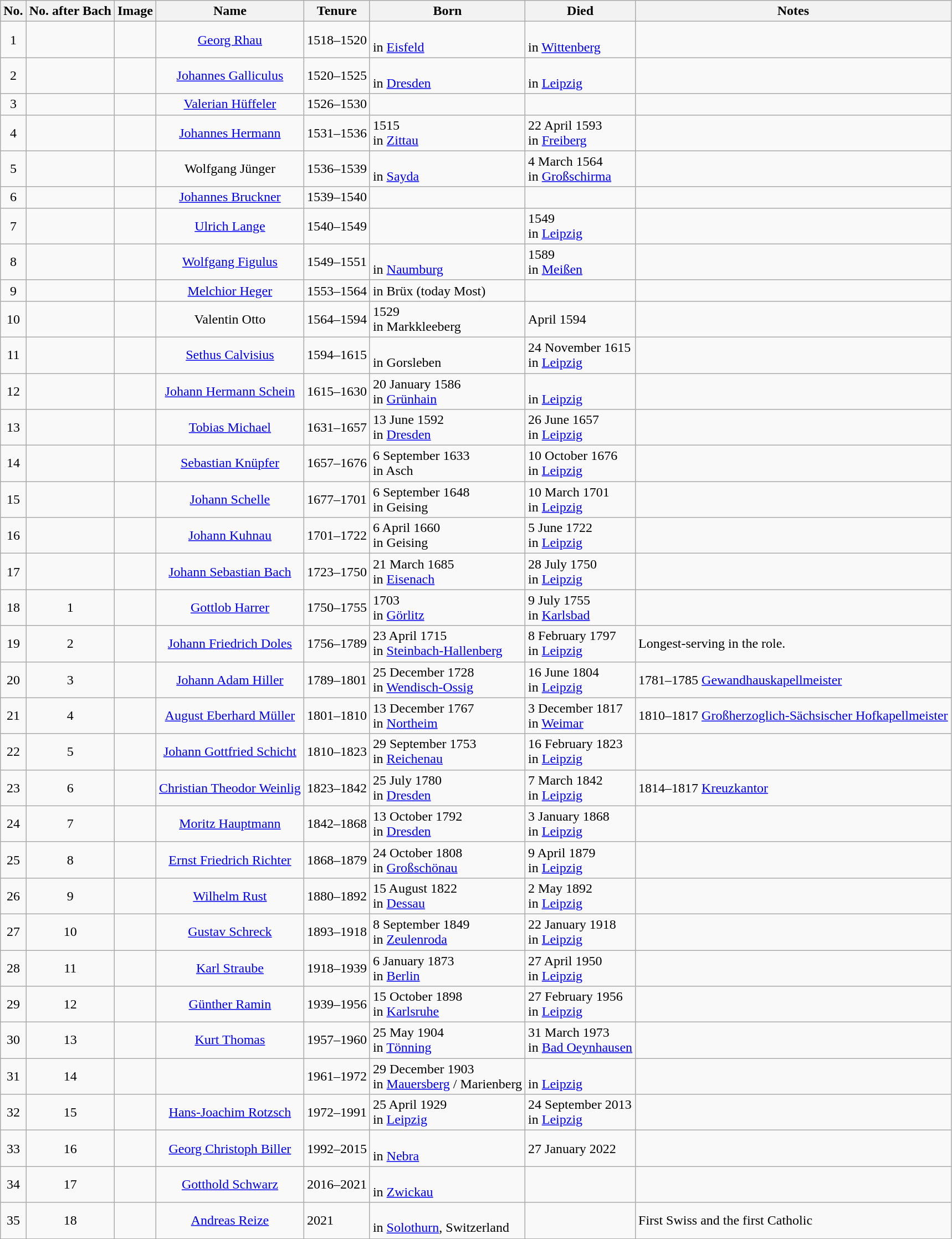<table class="wikitable sortable plainrowheaders" style="text-align: left; margin-right: 0;">
<tr>
<th scope="col">No.</th>
<th scope="col">No. after Bach</th>
<th scope="col" class="unsortable">Image</th>
<th scope="col">Name</th>
<th scope="col">Tenure</th>
<th scope="col">Born</th>
<th scope="col">Died</th>
<th scope="col" class="unsortable">Notes</th>
</tr>
<tr>
<td align="center">1</td>
<td></td>
<td align="center"></td>
<td align="center"><a href='#'>Georg Rhau</a></td>
<td>1518–1520</td>
<td> <br> in <a href='#'>Eisfeld</a></td>
<td> <br> in <a href='#'>Wittenberg</a></td>
<td></td>
</tr>
<tr>
<td align="center">2</td>
<td></td>
<td></td>
<td align="center"><a href='#'>Johannes Galliculus</a></td>
<td>1520–1525</td>
<td> <br> in <a href='#'>Dresden</a></td>
<td> <br> in <a href='#'>Leipzig</a></td>
<td></td>
</tr>
<tr>
<td align="center">3</td>
<td></td>
<td></td>
<td align="center"><a href='#'>Valerian Hüffeler</a></td>
<td>1526–1530</td>
<td></td>
<td></td>
<td></td>
</tr>
<tr>
<td align="center">4</td>
<td></td>
<td></td>
<td align="center"><a href='#'>Johannes Hermann</a></td>
<td>1531–1536</td>
<td> 1515<br> in <a href='#'>Zittau</a></td>
<td> 22 April 1593<br> in <a href='#'>Freiberg</a></td>
<td></td>
</tr>
<tr>
<td align="center">5</td>
<td></td>
<td></td>
<td align="center">Wolfgang Jünger</td>
<td>1536–1539</td>
<td> <br> in <a href='#'>Sayda</a></td>
<td> 4 March 1564<br> in <a href='#'>Großschirma</a></td>
<td></td>
</tr>
<tr>
<td align="center">6</td>
<td></td>
<td></td>
<td align="center"><a href='#'>Johannes Bruckner</a></td>
<td>1539–1540</td>
<td></td>
<td></td>
<td></td>
</tr>
<tr>
<td align="center">7</td>
<td></td>
<td></td>
<td align="center"><a href='#'>Ulrich Lange</a></td>
<td>1540–1549</td>
<td></td>
<td> 1549<br> in <a href='#'>Leipzig</a></td>
<td></td>
</tr>
<tr>
<td align="center">8</td>
<td></td>
<td></td>
<td align="center"><a href='#'>Wolfgang Figulus</a></td>
<td>1549–1551</td>
<td> <br> in <a href='#'>Naumburg</a></td>
<td> 1589<br> in <a href='#'>Meißen</a></td>
<td></td>
</tr>
<tr>
<td align="center">9</td>
<td></td>
<td></td>
<td align="center"><a href='#'>Melchior Heger</a></td>
<td>1553–1564</td>
<td> in Brüx (today Most)</td>
<td></td>
<td></td>
</tr>
<tr>
<td align="center">10</td>
<td></td>
<td></td>
<td align="center">Valentin Otto</td>
<td>1564–1594</td>
<td> 1529<br> in Markkleeberg</td>
<td> April 1594</td>
<td></td>
</tr>
<tr>
<td align="center">11</td>
<td></td>
<td align="center"></td>
<td align="center"><a href='#'>Sethus Calvisius</a></td>
<td>1594–1615</td>
<td> <br> in Gorsleben</td>
<td> 24 November 1615<br> in <a href='#'>Leipzig</a></td>
<td></td>
</tr>
<tr>
<td align="center">12</td>
<td></td>
<td align="center"></td>
<td align="center"><a href='#'>Johann Hermann Schein</a></td>
<td>1615–1630</td>
<td> 20 January 1586<br> in <a href='#'>Grünhain</a></td>
<td> <br> in <a href='#'>Leipzig</a></td>
<td></td>
</tr>
<tr>
<td align="center">13</td>
<td></td>
<td></td>
<td align="center"><a href='#'>Tobias Michael</a></td>
<td>1631–1657</td>
<td> 13 June 1592<br> in <a href='#'>Dresden</a></td>
<td> 26 June 1657<br> in <a href='#'>Leipzig</a></td>
<td></td>
</tr>
<tr>
<td align="center">14</td>
<td></td>
<td></td>
<td align="center"><a href='#'>Sebastian Knüpfer</a></td>
<td>1657–1676</td>
<td> 6 September 1633<br> in Asch</td>
<td> 10 October 1676<br> in <a href='#'>Leipzig</a></td>
<td></td>
</tr>
<tr>
<td align="center">15</td>
<td></td>
<td></td>
<td align="center"><a href='#'>Johann Schelle</a></td>
<td>1677–1701</td>
<td> 6 September 1648<br> in Geising</td>
<td> 10 March 1701<br> in <a href='#'>Leipzig</a></td>
<td></td>
</tr>
<tr>
<td align="center">16</td>
<td></td>
<td align="center"></td>
<td align="center"><a href='#'>Johann Kuhnau</a></td>
<td>1701–1722</td>
<td> 6 April 1660<br> in Geising</td>
<td> 5 June 1722<br> in <a href='#'>Leipzig</a></td>
<td></td>
</tr>
<tr>
<td align="center">17</td>
<td></td>
<td align="center"></td>
<td align="center"><a href='#'>Johann Sebastian Bach</a></td>
<td>1723–1750</td>
<td> 21 March 1685<br> in <a href='#'>Eisenach</a></td>
<td> 28 July 1750<br> in <a href='#'>Leipzig</a></td>
<td></td>
</tr>
<tr>
<td align="center">18</td>
<td align="center">1</td>
<td></td>
<td align="center"><a href='#'>Gottlob Harrer</a></td>
<td>1750–1755</td>
<td> 1703<br> in <a href='#'>Görlitz</a></td>
<td> 9 July 1755<br> in <a href='#'>Karlsbad</a></td>
<td></td>
</tr>
<tr>
<td align="center">19</td>
<td align="center">2</td>
<td align="center"></td>
<td align="center"><a href='#'>Johann Friedrich Doles</a></td>
<td>1756–1789</td>
<td> 23 April 1715<br> in <a href='#'>Steinbach-Hallenberg</a></td>
<td> 8 February 1797<br> in <a href='#'>Leipzig</a></td>
<td>Longest-serving in the role.</td>
</tr>
<tr>
<td align="center">20</td>
<td align="center">3</td>
<td align="center"></td>
<td align="center"><a href='#'>Johann Adam Hiller</a></td>
<td>1789–1801</td>
<td> 25 December 1728<br> in <a href='#'>Wendisch-Ossig</a></td>
<td> 16 June 1804<br> in <a href='#'>Leipzig</a></td>
<td>1781–1785 <a href='#'>Gewandhauskapellmeister</a></td>
</tr>
<tr>
<td align="center">21</td>
<td align="center">4</td>
<td align="center"></td>
<td align="center"><a href='#'>August Eberhard Müller</a></td>
<td>1801–1810</td>
<td> 13 December 1767<br> in <a href='#'>Northeim</a></td>
<td> 3 December 1817<br> in <a href='#'>Weimar</a></td>
<td>1810–1817 <a href='#'>Großherzoglich-Sächsischer Hofkapellmeister</a></td>
</tr>
<tr>
<td align="center">22</td>
<td align="center">5</td>
<td align="center"></td>
<td align="center"><a href='#'>Johann Gottfried Schicht</a></td>
<td>1810–1823</td>
<td> 29 September 1753<br> in <a href='#'>Reichenau</a></td>
<td> 16 February 1823<br> in <a href='#'>Leipzig</a></td>
<td></td>
</tr>
<tr>
<td align="center">23</td>
<td align="center">6</td>
<td></td>
<td align="center"><a href='#'>Christian Theodor Weinlig</a></td>
<td>1823–1842</td>
<td> 25 July 1780<br> in <a href='#'>Dresden</a></td>
<td> 7 March 1842<br> in <a href='#'>Leipzig</a></td>
<td>1814–1817 <a href='#'>Kreuzkantor</a></td>
</tr>
<tr>
<td align="center">24</td>
<td align="center">7</td>
<td align="center"></td>
<td align="center"><a href='#'>Moritz Hauptmann</a></td>
<td>1842–1868</td>
<td> 13 October 1792<br> in <a href='#'>Dresden</a></td>
<td> 3 January 1868<br> in <a href='#'>Leipzig</a></td>
<td></td>
</tr>
<tr>
<td align="center">25</td>
<td align="center">8</td>
<td align="center"></td>
<td align="center"><a href='#'>Ernst Friedrich Richter</a></td>
<td>1868–1879</td>
<td> 24 October 1808<br> in <a href='#'>Großschönau</a></td>
<td> 9 April 1879<br> in <a href='#'>Leipzig</a></td>
<td></td>
</tr>
<tr>
<td align="center">26</td>
<td align="center">9</td>
<td align="center"></td>
<td align="center"><a href='#'>Wilhelm Rust</a></td>
<td>1880–1892</td>
<td> 15 August 1822<br> in <a href='#'>Dessau</a></td>
<td> 2 May 1892<br> in <a href='#'>Leipzig</a></td>
<td></td>
</tr>
<tr>
<td align="center">27</td>
<td align="center">10</td>
<td align="center"></td>
<td align="center"><a href='#'>Gustav Schreck</a></td>
<td>1893–1918</td>
<td> 8 September 1849<br> in <a href='#'>Zeulenroda</a></td>
<td> 22 January 1918<br> in <a href='#'>Leipzig</a></td>
<td></td>
</tr>
<tr>
<td align="center">28</td>
<td align="center">11</td>
<td align="center"></td>
<td align="center"><a href='#'>Karl Straube</a></td>
<td>1918–1939</td>
<td> 6 January 1873<br> in <a href='#'>Berlin</a></td>
<td> 27 April 1950<br> in <a href='#'>Leipzig</a></td>
<td></td>
</tr>
<tr>
<td align="center">29</td>
<td align="center">12</td>
<td align="center"></td>
<td align="center"><a href='#'>Günther Ramin</a></td>
<td>1939–1956</td>
<td> 15 October 1898<br> in <a href='#'>Karlsruhe</a></td>
<td> 27 February 1956<br> in <a href='#'>Leipzig</a></td>
<td></td>
</tr>
<tr>
<td align="center">30</td>
<td align="center">13</td>
<td align="center"></td>
<td align="center"><a href='#'>Kurt Thomas</a></td>
<td>1957–1960</td>
<td> 25 May 1904<br> in <a href='#'>Tönning</a></td>
<td> 31 March 1973<br> in <a href='#'>Bad Oeynhausen</a></td>
<td></td>
</tr>
<tr>
<td align="center">31</td>
<td align="center">14</td>
<td></td>
<td align="center"></td>
<td>1961–1972</td>
<td> 29 December 1903<br> in <a href='#'>Mauersberg</a> / Marienberg</td>
<td> <br> in <a href='#'>Leipzig</a></td>
<td></td>
</tr>
<tr>
<td align="center">32</td>
<td align="center">15</td>
<td></td>
<td align="center"><a href='#'>Hans-Joachim Rotzsch</a></td>
<td>1972–1991</td>
<td> 25 April 1929<br> in <a href='#'>Leipzig</a></td>
<td> 24 September 2013<br> in <a href='#'>Leipzig</a></td>
<td></td>
</tr>
<tr>
<td align="center">33</td>
<td align="center">16</td>
<td align="center"></td>
<td align="center"><a href='#'>Georg Christoph Biller</a></td>
<td>1992–2015</td>
<td> <br> in <a href='#'>Nebra</a></td>
<td> 27 January 2022</td>
<td></td>
</tr>
<tr>
<td align="center">34</td>
<td align="center">17</td>
<td align="center"></td>
<td align="center"><a href='#'>Gotthold Schwarz</a></td>
<td>2016–2021</td>
<td> <br> in <a href='#'>Zwickau</a></td>
<td></td>
<td></td>
</tr>
<tr>
<td align="center">35</td>
<td align="center">18</td>
<td></td>
<td align="center"><a href='#'>Andreas Reize</a></td>
<td>2021</td>
<td> <br> in <a href='#'>Solothurn</a>, Switzerland</td>
<td></td>
<td>First Swiss and the first Catholic</td>
</tr>
</table>
